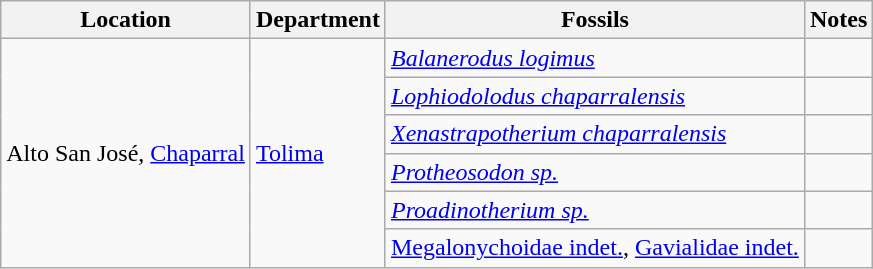<table class="wikitable sortable mw-collapsible">
<tr>
<th>Location</th>
<th>Department</th>
<th>Fossils</th>
<th class=unsortable>Notes</th>
</tr>
<tr>
<td rowspan=6>Alto San José, <a href='#'>Chaparral</a></td>
<td rowspan=6><a href='#'>Tolima</a></td>
<td><em><a href='#'>Balanerodus logimus</a></em></td>
<td></td>
</tr>
<tr>
<td><em><a href='#'>Lophiodolodus chaparralensis</a></em></td>
<td></td>
</tr>
<tr>
<td><em><a href='#'>Xenastrapotherium chaparralensis</a></em></td>
<td></td>
</tr>
<tr>
<td><em><a href='#'>Protheosodon sp.</a></em></td>
<td></td>
</tr>
<tr>
<td><em><a href='#'>Proadinotherium sp.</a></em></td>
<td></td>
</tr>
<tr>
<td><a href='#'>Megalonychoidae indet.</a>, <a href='#'>Gavialidae indet.</a></td>
<td></td>
</tr>
</table>
